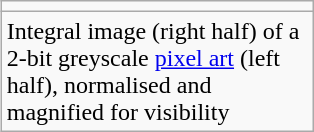<table class="wikitable infobox" style="width:209px;float:right;">
<tr>
<td><div></div></td>
</tr>
<tr>
<td>Integral image (right half) of a 2-bit greyscale <a href='#'>pixel art</a> (left half), normalised and magnified for visibility</td>
</tr>
</table>
